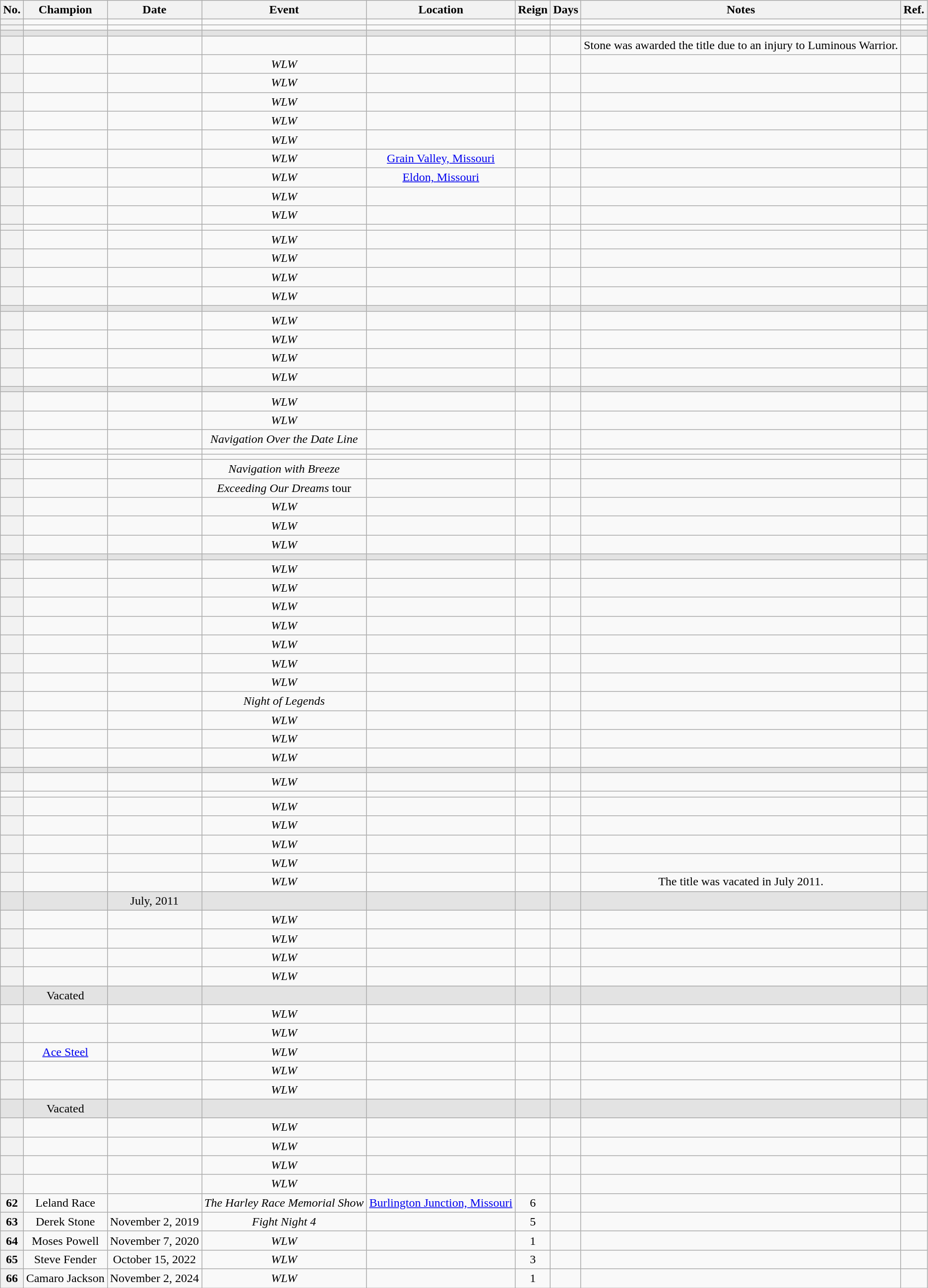<table class="wikitable sortable" style="text-align: center">
<tr>
<th>No.</th>
<th>Champion</th>
<th>Date</th>
<th>Event</th>
<th>Location</th>
<th>Reign</th>
<th>Days</th>
<th>Notes</th>
<th>Ref.</th>
</tr>
<tr>
<th></th>
<td></td>
<td></td>
<td></td>
<td></td>
<td></td>
<td></td>
<td align="left"></td>
<td></td>
</tr>
<tr>
<th></th>
<td></td>
<td></td>
<td></td>
<td></td>
<td></td>
<td></td>
<td></td>
<td></td>
</tr>
<tr style="background:#e3e3e3">
<td></td>
<td></td>
<td></td>
<td></td>
<td></td>
<td></td>
<td></td>
<td></td>
<td></td>
</tr>
<tr>
<th></th>
<td></td>
<td></td>
<td></td>
<td></td>
<td></td>
<td></td>
<td>Stone was awarded the title due to an injury to Luminous Warrior.</td>
<td></td>
</tr>
<tr>
<th></th>
<td></td>
<td></td>
<td><em>WLW</em></td>
<td></td>
<td></td>
<td></td>
<td></td>
<td></td>
</tr>
<tr>
<th></th>
<td></td>
<td></td>
<td><em>WLW</em></td>
<td></td>
<td></td>
<td></td>
<td></td>
<td></td>
</tr>
<tr>
<th></th>
<td></td>
<td></td>
<td><em>WLW</em></td>
<td></td>
<td></td>
<td></td>
<td></td>
<td></td>
</tr>
<tr>
<th></th>
<td></td>
<td></td>
<td><em>WLW</em></td>
<td></td>
<td></td>
<td></td>
<td></td>
<td></td>
</tr>
<tr>
<th></th>
<td></td>
<td></td>
<td><em>WLW</em></td>
<td></td>
<td></td>
<td></td>
<td align="left"></td>
<td></td>
</tr>
<tr>
<th></th>
<td></td>
<td></td>
<td><em>WLW</em></td>
<td><a href='#'>Grain Valley, Missouri</a></td>
<td></td>
<td></td>
<td></td>
<td></td>
</tr>
<tr>
<th></th>
<td></td>
<td></td>
<td><em>WLW</em></td>
<td><a href='#'>Eldon, Missouri</a></td>
<td></td>
<td></td>
<td></td>
<td></td>
</tr>
<tr>
<th></th>
<td></td>
<td></td>
<td><em>WLW</em></td>
<td></td>
<td></td>
<td></td>
<td></td>
<td></td>
</tr>
<tr>
<th></th>
<td></td>
<td></td>
<td><em>WLW</em></td>
<td></td>
<td></td>
<td></td>
<td></td>
<td></td>
</tr>
<tr>
<th></th>
<td></td>
<td></td>
<td></td>
<td></td>
<td></td>
<td></td>
<td></td>
<td></td>
</tr>
<tr>
<th></th>
<td></td>
<td></td>
<td><em>WLW</em></td>
<td></td>
<td></td>
<td></td>
<td></td>
<td></td>
</tr>
<tr>
<th></th>
<td></td>
<td></td>
<td><em>WLW</em></td>
<td></td>
<td></td>
<td></td>
<td></td>
<td></td>
</tr>
<tr>
<th></th>
<td></td>
<td></td>
<td><em>WLW</em></td>
<td></td>
<td></td>
<td></td>
<td></td>
<td></td>
</tr>
<tr>
<th></th>
<td></td>
<td></td>
<td><em>WLW</em></td>
<td></td>
<td></td>
<td></td>
<td></td>
<td></td>
</tr>
<tr style="background:#e3e3e3">
<td></td>
<td></td>
<td></td>
<td></td>
<td></td>
<td></td>
<td></td>
<td></td>
<td></td>
</tr>
<tr>
<th></th>
<td></td>
<td></td>
<td><em>WLW</em></td>
<td></td>
<td></td>
<td></td>
<td></td>
<td></td>
</tr>
<tr>
<th></th>
<td></td>
<td></td>
<td><em>WLW</em></td>
<td></td>
<td></td>
<td></td>
<td></td>
<td></td>
</tr>
<tr>
<th></th>
<td></td>
<td></td>
<td><em>WLW</em></td>
<td></td>
<td></td>
<td></td>
<td></td>
<td></td>
</tr>
<tr>
<th></th>
<td></td>
<td></td>
<td><em>WLW</em></td>
<td></td>
<td></td>
<td></td>
<td align="left"></td>
<td></td>
</tr>
<tr style="background:#e3e3e3">
<td></td>
<td></td>
<td></td>
<td></td>
<td></td>
<td></td>
<td></td>
<td align="left"></td>
<td></td>
</tr>
<tr>
<th></th>
<td></td>
<td></td>
<td><em>WLW</em></td>
<td></td>
<td></td>
<td></td>
<td align="left"></td>
<td></td>
</tr>
<tr>
<th></th>
<td></td>
<td></td>
<td><em>WLW</em></td>
<td></td>
<td></td>
<td></td>
<td></td>
<td></td>
</tr>
<tr>
<th></th>
<td></td>
<td></td>
<td><em>Navigation Over the Date Line</em></td>
<td></td>
<td></td>
<td></td>
<td align="left"></td>
<td></td>
</tr>
<tr>
<th></th>
<td></td>
<td></td>
<td></td>
<td></td>
<td></td>
<td></td>
<td></td>
<td></td>
</tr>
<tr>
<th></th>
<td></td>
<td></td>
<td></td>
<td></td>
<td></td>
<td></td>
<td></td>
<td></td>
</tr>
<tr>
<th></th>
<td></td>
<td></td>
<td><em>Navigation with Breeze</em></td>
<td></td>
<td></td>
<td></td>
<td align="left"></td>
<td></td>
</tr>
<tr>
<th></th>
<td></td>
<td></td>
<td><em>Exceeding Our Dreams</em> tour</td>
<td></td>
<td></td>
<td></td>
<td align="left"></td>
<td></td>
</tr>
<tr>
<th></th>
<td></td>
<td></td>
<td><em>WLW</em></td>
<td></td>
<td></td>
<td></td>
<td></td>
<td></td>
</tr>
<tr>
<th></th>
<td></td>
<td></td>
<td><em>WLW</em></td>
<td></td>
<td></td>
<td></td>
<td align="left"></td>
<td></td>
</tr>
<tr>
<th></th>
<td></td>
<td></td>
<td><em>WLW</em></td>
<td></td>
<td></td>
<td></td>
<td></td>
<td></td>
</tr>
<tr style="background:#e3e3e3">
<td></td>
<td></td>
<td></td>
<td></td>
<td></td>
<td></td>
<td></td>
<td align="left"></td>
<td></td>
</tr>
<tr>
<th></th>
<td></td>
<td></td>
<td><em>WLW</em></td>
<td></td>
<td></td>
<td></td>
<td align="left"></td>
<td></td>
</tr>
<tr>
<th></th>
<td></td>
<td></td>
<td><em>WLW</em></td>
<td></td>
<td></td>
<td></td>
<td></td>
<td></td>
</tr>
<tr>
<th></th>
<td></td>
<td></td>
<td><em>WLW</em></td>
<td></td>
<td></td>
<td></td>
<td></td>
<td></td>
</tr>
<tr>
<th></th>
<td></td>
<td></td>
<td><em>WLW</em></td>
<td></td>
<td></td>
<td></td>
<td></td>
<td></td>
</tr>
<tr>
<th></th>
<td></td>
<td></td>
<td><em>WLW</em></td>
<td></td>
<td></td>
<td></td>
<td align="left"></td>
<td></td>
</tr>
<tr>
<th></th>
<td></td>
<td></td>
<td><em>WLW</em></td>
<td></td>
<td></td>
<td></td>
<td align="left"></td>
<td></td>
</tr>
<tr>
<th></th>
<td></td>
<td></td>
<td><em>WLW</em></td>
<td></td>
<td></td>
<td></td>
<td align="left"></td>
<td></td>
</tr>
<tr>
<th></th>
<td></td>
<td></td>
<td><em>Night of Legends</em></td>
<td></td>
<td></td>
<td></td>
<td></td>
<td></td>
</tr>
<tr>
<th></th>
<td></td>
<td></td>
<td><em>WLW</em></td>
<td></td>
<td></td>
<td></td>
<td align="left"></td>
<td></td>
</tr>
<tr>
<th></th>
<td></td>
<td></td>
<td><em>WLW</em></td>
<td></td>
<td></td>
<td></td>
<td></td>
<td></td>
</tr>
<tr>
<th></th>
<td></td>
<td></td>
<td><em>WLW</em></td>
<td></td>
<td></td>
<td></td>
<td></td>
<td></td>
</tr>
<tr style="background:#e3e3e3">
<td></td>
<td></td>
<td></td>
<td></td>
<td></td>
<td></td>
<td></td>
<td align="left"></td>
<td></td>
</tr>
<tr>
<th></th>
<td></td>
<td></td>
<td><em>WLW</em></td>
<td></td>
<td></td>
<td></td>
<td></td>
<td></td>
</tr>
<tr>
<td></td>
<td></td>
<td></td>
<td></td>
<td></td>
<td></td>
<td></td>
<td></td>
<td></td>
</tr>
<tr>
<th></th>
<td></td>
<td></td>
<td><em>WLW</em></td>
<td></td>
<td></td>
<td></td>
<td align="left"></td>
<td></td>
</tr>
<tr>
<th></th>
<td></td>
<td></td>
<td><em>WLW</em></td>
<td></td>
<td></td>
<td></td>
<td></td>
<td></td>
</tr>
<tr>
<th></th>
<td></td>
<td></td>
<td><em>WLW</em></td>
<td></td>
<td></td>
<td></td>
<td></td>
<td></td>
</tr>
<tr>
<th></th>
<td></td>
<td></td>
<td><em>WLW</em></td>
<td></td>
<td></td>
<td></td>
<td></td>
<td></td>
</tr>
<tr>
<th></th>
<td></td>
<td></td>
<td><em>WLW</em></td>
<td></td>
<td></td>
<td></td>
<td>The title was vacated in July 2011.</td>
<td></td>
</tr>
<tr style="background:#e3e3e3">
<td></td>
<td></td>
<td>July, 2011</td>
<td></td>
<td></td>
<td></td>
<td></td>
<td></td>
<td></td>
</tr>
<tr>
<th></th>
<td></td>
<td></td>
<td><em>WLW</em></td>
<td></td>
<td></td>
<td></td>
<td></td>
<td></td>
</tr>
<tr>
<th></th>
<td></td>
<td></td>
<td><em>WLW</em></td>
<td></td>
<td></td>
<td></td>
<td></td>
<td></td>
</tr>
<tr>
<th></th>
<td></td>
<td></td>
<td><em>WLW</em></td>
<td></td>
<td></td>
<td></td>
<td></td>
<td></td>
</tr>
<tr>
<th></th>
<td></td>
<td></td>
<td><em>WLW</em></td>
<td></td>
<td></td>
<td></td>
<td></td>
<td></td>
</tr>
<tr style="background:#e3e3e3">
<td></td>
<td>Vacated</td>
<td></td>
<td></td>
<td></td>
<td></td>
<td></td>
<td align="left"></td>
<td></td>
</tr>
<tr>
<th></th>
<td></td>
<td></td>
<td><em>WLW</em></td>
<td></td>
<td></td>
<td></td>
<td align="left"></td>
<td></td>
</tr>
<tr>
<th></th>
<td></td>
<td></td>
<td><em>WLW</em></td>
<td></td>
<td></td>
<td></td>
<td align="left"></td>
<td></td>
</tr>
<tr>
<th></th>
<td><a href='#'>Ace Steel</a></td>
<td></td>
<td><em>WLW</em></td>
<td></td>
<td></td>
<td></td>
<td></td>
<td></td>
</tr>
<tr>
<th></th>
<td></td>
<td></td>
<td><em>WLW</em></td>
<td></td>
<td></td>
<td></td>
<td></td>
<td></td>
</tr>
<tr>
<th></th>
<td></td>
<td></td>
<td><em>WLW</em></td>
<td></td>
<td></td>
<td></td>
<td></td>
<td></td>
</tr>
<tr style="background:#e3e3e3">
<td></td>
<td>Vacated</td>
<td></td>
<td></td>
<td></td>
<td></td>
<td></td>
<td></td>
<td></td>
</tr>
<tr>
<th></th>
<td></td>
<td></td>
<td><em>WLW</em></td>
<td></td>
<td></td>
<td></td>
<td align="left"></td>
<td></td>
</tr>
<tr>
<th></th>
<td></td>
<td></td>
<td><em>WLW</em></td>
<td></td>
<td></td>
<td></td>
<td></td>
<td></td>
</tr>
<tr>
<th></th>
<td></td>
<td></td>
<td><em>WLW</em></td>
<td></td>
<td></td>
<td></td>
<td></td>
<td></td>
</tr>
<tr>
<th></th>
<td></td>
<td></td>
<td><em>WLW</em></td>
<td></td>
<td></td>
<td></td>
<td></td>
<td></td>
</tr>
<tr>
<th>62</th>
<td>Leland Race</td>
<td></td>
<td><em>The Harley Race Memorial Show</em></td>
<td><a href='#'>Burlington Junction, Missouri</a></td>
<td>6</td>
<td></td>
<td align="left"></td>
<td></td>
</tr>
<tr>
<th>63</th>
<td>Derek Stone</td>
<td>November 2, 2019</td>
<td><em>Fight Night 4</em></td>
<td></td>
<td>5</td>
<td></td>
<td align="left"></td>
<td></td>
</tr>
<tr>
<th>64</th>
<td>Moses Powell</td>
<td>November 7, 2020</td>
<td><em>WLW</em></td>
<td></td>
<td>1</td>
<td></td>
<td align="left"></td>
<td></td>
</tr>
<tr>
<th>65</th>
<td>Steve Fender</td>
<td>October 15, 2022</td>
<td><em>WLW</em></td>
<td></td>
<td>3</td>
<td {{center></td>
<td align="left"></td>
</tr>
<tr>
<th>66</th>
<td>Camaro Jackson</td>
<td>November 2, 2024</td>
<td><em>WLW</em></td>
<td></td>
<td>1</td>
<td></td>
<td></td>
<td></td>
</tr>
</table>
